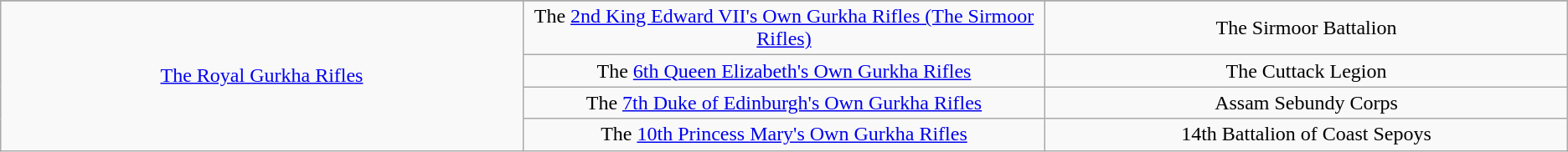<table class="wikitable">
<tr>
</tr>
<tr>
<td width="33%" rowspan="4" align="center"><a href='#'>The Royal Gurkha Rifles</a></td>
<td width="33%" align="center">The <a href='#'>2nd King Edward VII's Own Gurkha Rifles (The Sirmoor Rifles)</a></td>
<td width="33%" align="center">The Sirmoor Battalion</td>
</tr>
<tr>
<td width="33%" align="center">The <a href='#'>6th Queen Elizabeth's Own Gurkha Rifles</a></td>
<td width="33%" align="center">The Cuttack Legion</td>
</tr>
<tr>
<td width="33%" align="center">The <a href='#'>7th Duke of Edinburgh's Own Gurkha Rifles</a></td>
<td width="33%" align="center">Assam Sebundy Corps</td>
</tr>
<tr>
<td width="33%"  align="center">The <a href='#'>10th Princess Mary's Own Gurkha Rifles</a></td>
<td width="33%"  align="center">14th Battalion of Coast Sepoys</td>
</tr>
</table>
